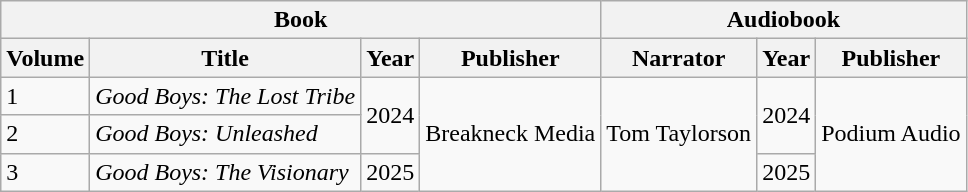<table class="wikitable">
<tr>
<th colspan="4">Book</th>
<th colspan="3">Audiobook</th>
</tr>
<tr>
<th>Volume</th>
<th>Title</th>
<th>Year</th>
<th>Publisher</th>
<th>Narrator</th>
<th>Year</th>
<th>Publisher</th>
</tr>
<tr>
<td>1</td>
<td><em>Good Boys: The Lost Tribe</em></td>
<td rowspan="2">2024</td>
<td rowspan="3">Breakneck Media</td>
<td rowspan="3">Tom Taylorson</td>
<td rowspan="2">2024</td>
<td rowspan="3">Podium Audio</td>
</tr>
<tr>
<td>2</td>
<td><em>Good Boys: Unleashed</em></td>
</tr>
<tr>
<td>3</td>
<td><em>Good Boys: The Visionary</em></td>
<td>2025</td>
<td>2025</td>
</tr>
</table>
